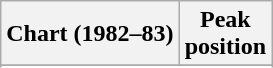<table class="wikitable sortable plainrowheaders" style="text-align:center">
<tr>
<th>Chart (1982–83)</th>
<th>Peak<br>position</th>
</tr>
<tr>
</tr>
<tr>
</tr>
</table>
